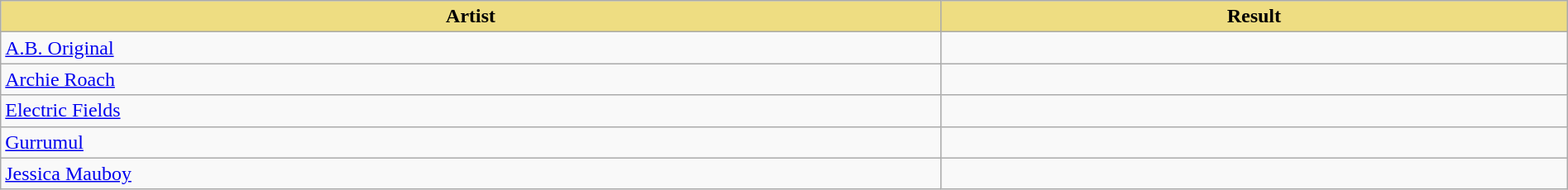<table class="wikitable" width=100%>
<tr>
<th style="width:15%;background:#EEDD82;">Artist</th>
<th style="width:10%;background:#EEDD82;">Result</th>
</tr>
<tr>
<td><a href='#'>A.B. Original</a></td>
<td></td>
</tr>
<tr>
<td><a href='#'>Archie Roach</a></td>
<td></td>
</tr>
<tr>
<td><a href='#'>Electric Fields</a></td>
<td></td>
</tr>
<tr>
<td><a href='#'>Gurrumul</a></td>
<td></td>
</tr>
<tr>
<td><a href='#'>Jessica Mauboy</a></td>
<td></td>
</tr>
</table>
